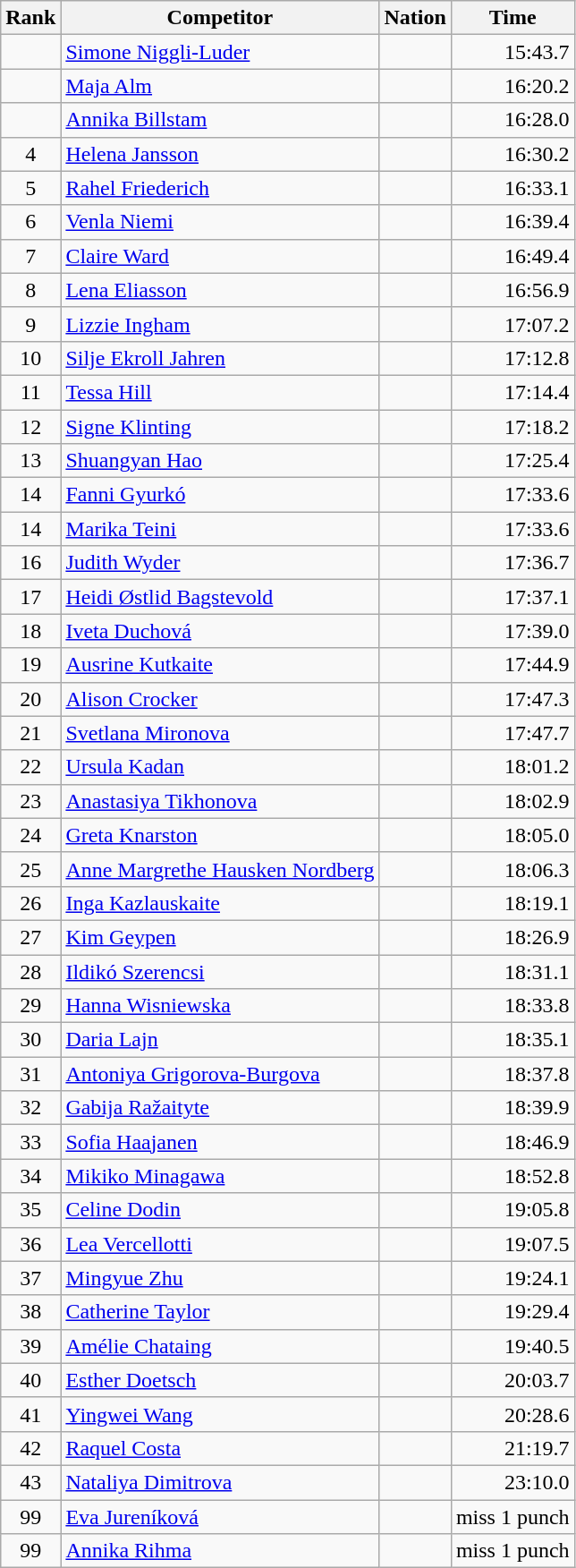<table class="wikitable sortable" style="text-align:left">
<tr>
<th data-sort-type="number">Rank</th>
<th class="unsortable">Competitor</th>
<th>Nation</th>
<th>Time</th>
</tr>
<tr>
<td style="text-align:center"></td>
<td><a href='#'>Simone Niggli-Luder</a></td>
<td></td>
<td style="text-align:right">15:43.7</td>
</tr>
<tr>
<td style="text-align:center"></td>
<td><a href='#'>Maja Alm</a></td>
<td></td>
<td style="text-align:right">16:20.2</td>
</tr>
<tr>
<td style="text-align:center"></td>
<td><a href='#'>Annika Billstam</a></td>
<td></td>
<td style="text-align:right">16:28.0</td>
</tr>
<tr>
<td style="text-align:center">4</td>
<td><a href='#'>Helena Jansson</a></td>
<td></td>
<td style="text-align:right">16:30.2</td>
</tr>
<tr>
<td style="text-align:center">5</td>
<td><a href='#'>Rahel Friederich</a></td>
<td></td>
<td style="text-align:right">16:33.1</td>
</tr>
<tr>
<td style="text-align:center">6</td>
<td><a href='#'>Venla Niemi</a></td>
<td></td>
<td style="text-align:right">16:39.4</td>
</tr>
<tr>
<td style="text-align:center">7</td>
<td><a href='#'>Claire Ward</a></td>
<td></td>
<td style="text-align:right">16:49.4</td>
</tr>
<tr>
<td style="text-align:center">8</td>
<td><a href='#'>Lena Eliasson</a></td>
<td></td>
<td style="text-align:right">16:56.9</td>
</tr>
<tr>
<td style="text-align:center">9</td>
<td><a href='#'>Lizzie Ingham</a></td>
<td></td>
<td style="text-align:right">17:07.2</td>
</tr>
<tr>
<td style="text-align:center">10</td>
<td><a href='#'>Silje Ekroll Jahren</a></td>
<td></td>
<td style="text-align:right">17:12.8</td>
</tr>
<tr>
<td style="text-align:center">11</td>
<td><a href='#'>Tessa Hill</a></td>
<td></td>
<td style="text-align:right">17:14.4</td>
</tr>
<tr>
<td style="text-align:center">12</td>
<td><a href='#'>Signe Klinting</a></td>
<td></td>
<td style="text-align:right">17:18.2</td>
</tr>
<tr>
<td style="text-align:center">13</td>
<td><a href='#'>Shuangyan Hao</a></td>
<td></td>
<td style="text-align:right">17:25.4</td>
</tr>
<tr>
<td style="text-align:center">14</td>
<td><a href='#'>Fanni Gyurkó</a></td>
<td></td>
<td style="text-align:right">17:33.6</td>
</tr>
<tr>
<td style="text-align:center">14</td>
<td><a href='#'>Marika Teini</a></td>
<td></td>
<td style="text-align:right">17:33.6</td>
</tr>
<tr>
<td style="text-align:center">16</td>
<td><a href='#'>Judith Wyder</a></td>
<td></td>
<td style="text-align:right">17:36.7</td>
</tr>
<tr>
<td style="text-align:center">17</td>
<td><a href='#'>Heidi Østlid Bagstevold</a></td>
<td></td>
<td style="text-align:right">17:37.1</td>
</tr>
<tr>
<td style="text-align:center">18</td>
<td><a href='#'>Iveta Duchová</a></td>
<td></td>
<td style="text-align:right">17:39.0</td>
</tr>
<tr>
<td style="text-align:center">19</td>
<td><a href='#'>Ausrine Kutkaite</a></td>
<td></td>
<td style="text-align:right">17:44.9</td>
</tr>
<tr>
<td style="text-align:center">20</td>
<td><a href='#'>Alison Crocker</a></td>
<td></td>
<td style="text-align:right">17:47.3</td>
</tr>
<tr>
<td style="text-align:center">21</td>
<td><a href='#'>Svetlana Mironova</a></td>
<td></td>
<td style="text-align:right">17:47.7</td>
</tr>
<tr>
<td style="text-align:center">22</td>
<td><a href='#'>Ursula Kadan</a></td>
<td></td>
<td style="text-align:right">18:01.2</td>
</tr>
<tr>
<td style="text-align:center">23</td>
<td><a href='#'>Anastasiya Tikhonova</a></td>
<td></td>
<td style="text-align:right">18:02.9</td>
</tr>
<tr>
<td style="text-align:center">24</td>
<td><a href='#'>Greta Knarston</a></td>
<td></td>
<td style="text-align:right">18:05.0</td>
</tr>
<tr>
<td style="text-align:center">25</td>
<td><a href='#'>Anne Margrethe Hausken Nordberg</a></td>
<td></td>
<td style="text-align:right">18:06.3</td>
</tr>
<tr>
<td style="text-align:center">26</td>
<td><a href='#'>Inga Kazlauskaite</a></td>
<td></td>
<td style="text-align:right">18:19.1</td>
</tr>
<tr>
<td style="text-align:center">27</td>
<td><a href='#'>Kim Geypen</a></td>
<td></td>
<td style="text-align:right">18:26.9</td>
</tr>
<tr>
<td style="text-align:center">28</td>
<td><a href='#'>Ildikó Szerencsi</a></td>
<td></td>
<td style="text-align:right">18:31.1</td>
</tr>
<tr>
<td style="text-align:center">29</td>
<td><a href='#'>Hanna Wisniewska</a></td>
<td></td>
<td style="text-align:right">18:33.8</td>
</tr>
<tr>
<td style="text-align:center">30</td>
<td><a href='#'>Daria Lajn</a></td>
<td></td>
<td style="text-align:right">18:35.1</td>
</tr>
<tr>
<td style="text-align:center">31</td>
<td><a href='#'>Antoniya Grigorova-Burgova</a></td>
<td></td>
<td style="text-align:right">18:37.8</td>
</tr>
<tr>
<td style="text-align:center">32</td>
<td><a href='#'>Gabija Ražaityte</a></td>
<td></td>
<td style="text-align:right">18:39.9</td>
</tr>
<tr>
<td style="text-align:center">33</td>
<td><a href='#'>Sofia Haajanen</a></td>
<td></td>
<td style="text-align:right">18:46.9</td>
</tr>
<tr>
<td style="text-align:center">34</td>
<td><a href='#'>Mikiko Minagawa</a></td>
<td></td>
<td style="text-align:right">18:52.8</td>
</tr>
<tr>
<td style="text-align:center">35</td>
<td><a href='#'>Celine Dodin</a></td>
<td></td>
<td style="text-align:right">19:05.8</td>
</tr>
<tr>
<td style="text-align:center">36</td>
<td><a href='#'>Lea Vercellotti</a></td>
<td></td>
<td style="text-align:right">19:07.5</td>
</tr>
<tr>
<td style="text-align:center">37</td>
<td><a href='#'>Mingyue Zhu</a></td>
<td></td>
<td style="text-align:right">19:24.1</td>
</tr>
<tr>
<td style="text-align:center">38</td>
<td><a href='#'>Catherine Taylor</a></td>
<td></td>
<td style="text-align:right">19:29.4</td>
</tr>
<tr>
<td style="text-align:center">39</td>
<td><a href='#'>Amélie Chataing</a></td>
<td></td>
<td style="text-align:right">19:40.5</td>
</tr>
<tr>
<td style="text-align:center">40</td>
<td><a href='#'>Esther Doetsch</a></td>
<td></td>
<td style="text-align:right">20:03.7</td>
</tr>
<tr>
<td style="text-align:center">41</td>
<td><a href='#'>Yingwei Wang</a></td>
<td></td>
<td style="text-align:right">20:28.6</td>
</tr>
<tr>
<td style="text-align:center">42</td>
<td><a href='#'>Raquel Costa</a></td>
<td></td>
<td style="text-align:right">21:19.7</td>
</tr>
<tr>
<td style="text-align:center">43</td>
<td><a href='#'>Nataliya Dimitrova</a></td>
<td></td>
<td style="text-align:right">23:10.0</td>
</tr>
<tr>
<td style="text-align:center"><span>99</span></td>
<td><a href='#'>Eva Jureníková</a></td>
<td></td>
<td style="text-align:center">miss 1 punch</td>
</tr>
<tr>
<td style="text-align:center"><span>99</span></td>
<td><a href='#'>Annika Rihma</a></td>
<td></td>
<td style="text-align:center">miss 1 punch</td>
</tr>
</table>
